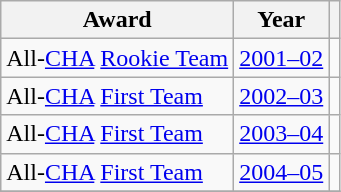<table class="wikitable">
<tr>
<th>Award</th>
<th>Year</th>
<th></th>
</tr>
<tr>
<td>All-<a href='#'>CHA</a> <a href='#'>Rookie Team</a></td>
<td><a href='#'>2001–02</a></td>
<td></td>
</tr>
<tr>
<td>All-<a href='#'>CHA</a> <a href='#'>First Team</a></td>
<td><a href='#'>2002–03</a></td>
<td></td>
</tr>
<tr>
<td>All-<a href='#'>CHA</a> <a href='#'>First Team</a></td>
<td><a href='#'>2003–04</a></td>
<td></td>
</tr>
<tr>
<td>All-<a href='#'>CHA</a> <a href='#'>First Team</a></td>
<td><a href='#'>2004–05</a></td>
<td></td>
</tr>
<tr>
</tr>
</table>
